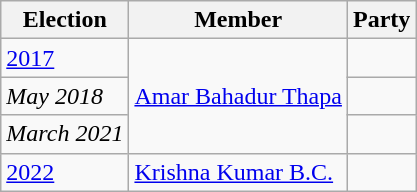<table class="wikitable">
<tr>
<th>Election</th>
<th>Member</th>
<th colspan="2">Party</th>
</tr>
<tr>
<td><a href='#'>2017</a></td>
<td rowspan="3"><a href='#'>Amar Bahadur Thapa</a></td>
<td></td>
</tr>
<tr>
<td><em>May 2018</em></td>
<td></td>
</tr>
<tr>
<td><em>March 2021</em></td>
<td></td>
</tr>
<tr>
<td><a href='#'>2022</a></td>
<td><a href='#'>Krishna Kumar B.C.</a></td>
<td></td>
</tr>
</table>
